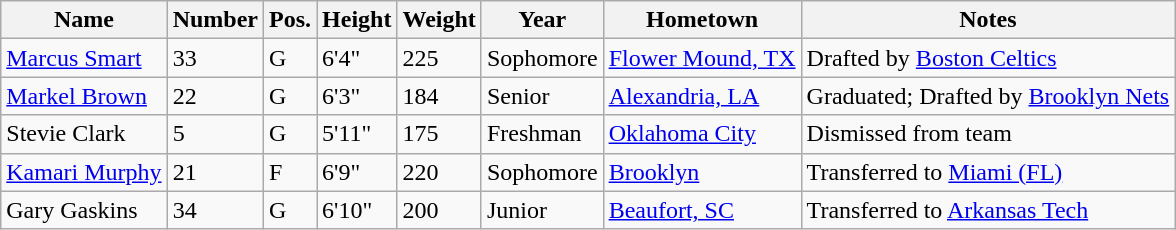<table class="wikitable sortable" border="1">
<tr>
<th>Name</th>
<th>Number</th>
<th>Pos.</th>
<th>Height</th>
<th>Weight</th>
<th>Year</th>
<th>Hometown</th>
<th class="unsortable">Notes</th>
</tr>
<tr>
<td><a href='#'>Marcus Smart</a></td>
<td>33</td>
<td>G</td>
<td>6'4"</td>
<td>225</td>
<td>Sophomore</td>
<td><a href='#'>Flower Mound, TX</a></td>
<td>Drafted by <a href='#'>Boston Celtics</a></td>
</tr>
<tr>
<td><a href='#'>Markel Brown</a></td>
<td>22</td>
<td>G</td>
<td>6'3"</td>
<td>184</td>
<td>Senior</td>
<td><a href='#'>Alexandria, LA</a></td>
<td>Graduated; Drafted by <a href='#'>Brooklyn Nets</a></td>
</tr>
<tr>
<td>Stevie Clark</td>
<td>5</td>
<td>G</td>
<td>5'11"</td>
<td>175</td>
<td>Freshman</td>
<td><a href='#'>Oklahoma City</a></td>
<td>Dismissed from team</td>
</tr>
<tr>
<td><a href='#'>Kamari Murphy</a></td>
<td>21</td>
<td>F</td>
<td>6'9"</td>
<td>220</td>
<td>Sophomore</td>
<td><a href='#'>Brooklyn</a></td>
<td>Transferred to <a href='#'>Miami (FL)</a></td>
</tr>
<tr>
<td>Gary Gaskins</td>
<td>34</td>
<td>G</td>
<td>6'10"</td>
<td>200</td>
<td>Junior</td>
<td><a href='#'>Beaufort, SC</a></td>
<td>Transferred to  <a href='#'>Arkansas Tech</a></td>
</tr>
</table>
